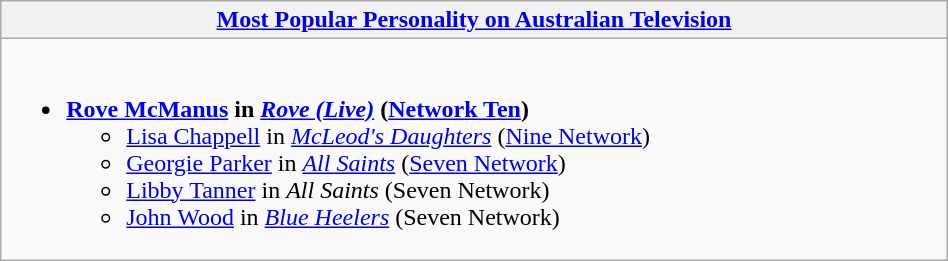<table class=wikitable width="50%">
<tr>
<th width="25%"><a href='#'>Most Popular Personality on Australian Television</a></th>
</tr>
<tr>
<td valign="top"><br><ul><li><strong><a href='#'>Rove McManus</a> in <em><a href='#'>Rove (Live)</a></em> (<a href='#'>Network Ten</a>)</strong><ul><li><a href='#'>Lisa Chappell</a> in <em><a href='#'>McLeod's Daughters</a></em> (<a href='#'>Nine Network</a>)</li><li><a href='#'>Georgie Parker</a> in <em><a href='#'>All Saints</a></em> (<a href='#'>Seven Network</a>)</li><li><a href='#'>Libby Tanner</a> in <em>All Saints</em> (Seven Network)</li><li><a href='#'>John Wood</a> in <em><a href='#'>Blue Heelers</a></em> (Seven Network)</li></ul></li></ul></td>
</tr>
</table>
